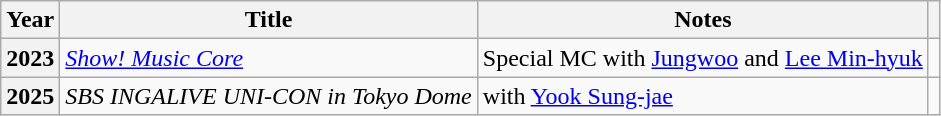<table class="wikitable plainrowheaders">
<tr>
<th scope="col">Year</th>
<th scope="col">Title</th>
<th scope="col">Notes</th>
<th class="unsortable" scope="col"></th>
</tr>
<tr>
<th scope="row">2023</th>
<td><em><a href='#'>Show! Music Core</a></em></td>
<td>Special MC with <a href='#'>Jungwoo</a> and <a href='#'>Lee Min-hyuk</a></td>
<td style="text-align:center"></td>
</tr>
<tr>
<th scope="row">2025</th>
<td><em>SBS INGALIVE UNI-CON in Tokyo Dome</em></td>
<td>with <a href='#'>Yook Sung-jae</a></td>
<td style="text-align:center"></td>
</tr>
</table>
